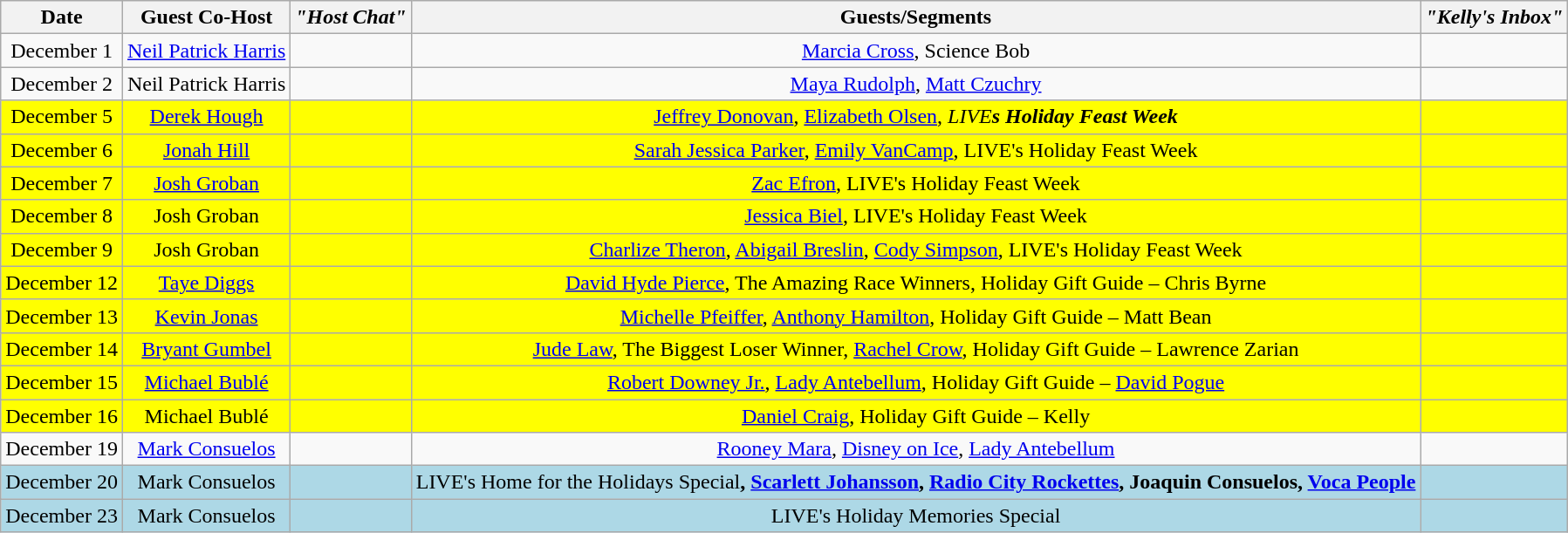<table class="wikitable sortable" style="text-align:center;">
<tr>
<th>Date</th>
<th>Guest Co-Host</th>
<th><em>"Host Chat"</em></th>
<th>Guests/Segments</th>
<th><em>"Kelly's Inbox"</em></th>
</tr>
<tr>
<td>December 1</td>
<td><a href='#'>Neil Patrick Harris</a></td>
<td></td>
<td><a href='#'>Marcia Cross</a>, Science Bob</td>
<td></td>
</tr>
<tr>
<td>December 2</td>
<td>Neil Patrick Harris</td>
<td></td>
<td><a href='#'>Maya Rudolph</a>, <a href='#'>Matt Czuchry</a></td>
<td></td>
</tr>
<tr style="background:yellow;">
<td>December 5</td>
<td><a href='#'>Derek Hough</a></td>
<td></td>
<td><a href='#'>Jeffrey Donovan</a>, <a href='#'>Elizabeth Olsen</a>, <em>LIVE<strong>s Holiday Feast Week</td>
<td></td>
</tr>
<tr style="background:yellow;">
<td>December 6</td>
<td><a href='#'>Jonah Hill</a></td>
<td></td>
<td><a href='#'>Sarah Jessica Parker</a>, <a href='#'>Emily VanCamp</a>, LIVE's Holiday Feast Week</td>
<td></td>
</tr>
<tr style="background:yellow;">
<td>December 7</td>
<td><a href='#'>Josh Groban</a></td>
<td></td>
<td><a href='#'>Zac Efron</a>, LIVE's Holiday Feast Week</td>
<td></td>
</tr>
<tr style="background:yellow;">
<td>December 8</td>
<td>Josh Groban</td>
<td></td>
<td><a href='#'>Jessica Biel</a>, LIVE's Holiday Feast Week</td>
<td></td>
</tr>
<tr style="background:yellow;">
<td>December 9</td>
<td>Josh Groban</td>
<td></td>
<td><a href='#'>Charlize Theron</a>, <a href='#'>Abigail Breslin</a>, <a href='#'>Cody Simpson</a>, LIVE's Holiday Feast Week</td>
<td></td>
</tr>
<tr style="background:yellow;">
<td>December 12</td>
<td><a href='#'>Taye Diggs</a></td>
<td></td>
<td><a href='#'>David Hyde Pierce</a>, The Amazing Race Winners, Holiday Gift Guide – Chris Byrne</td>
<td></td>
</tr>
<tr style="background:yellow;">
<td>December 13</td>
<td><a href='#'>Kevin Jonas</a></td>
<td></td>
<td><a href='#'>Michelle Pfeiffer</a>, <a href='#'>Anthony Hamilton</a>, Holiday Gift Guide – Matt Bean</td>
<td></td>
</tr>
<tr style="background:yellow;">
<td>December 14</td>
<td><a href='#'>Bryant Gumbel</a></td>
<td></td>
<td><a href='#'>Jude Law</a>, The Biggest Loser Winner, <a href='#'>Rachel Crow</a>, Holiday Gift Guide – Lawrence Zarian</td>
<td></td>
</tr>
<tr style="background:yellow;">
<td>December 15</td>
<td><a href='#'>Michael Bublé</a></td>
<td></td>
<td><a href='#'>Robert Downey Jr.</a>, <a href='#'>Lady Antebellum</a>, Holiday Gift Guide – <a href='#'>David Pogue</a></td>
<td></td>
</tr>
<tr style="background:yellow;">
<td>December 16</td>
<td>Michael Bublé</td>
<td></td>
<td><a href='#'>Daniel Craig</a>, Holiday Gift Guide – Kelly</td>
<td></td>
</tr>
<tr>
<td>December 19</td>
<td><a href='#'>Mark Consuelos</a></td>
<td></td>
<td><a href='#'>Rooney Mara</a>, <a href='#'>Disney on Ice</a>, <a href='#'>Lady Antebellum</a></td>
<td></td>
</tr>
<tr style="background:lightblue;">
<td>December 20</td>
<td>Mark Consuelos</td>
<td></td>
<td></strong>LIVE's Home for the Holidays Special<strong>, <a href='#'>Scarlett Johansson</a>, <a href='#'>Radio City Rockettes</a>, Joaquin Consuelos, <a href='#'>Voca People</a></td>
<td></td>
</tr>
<tr style="background:lightblue;">
<td>December 23</td>
<td>Mark Consuelos</td>
<td></td>
<td></strong>LIVE's Holiday Memories Special<strong></td>
<td></td>
</tr>
</table>
